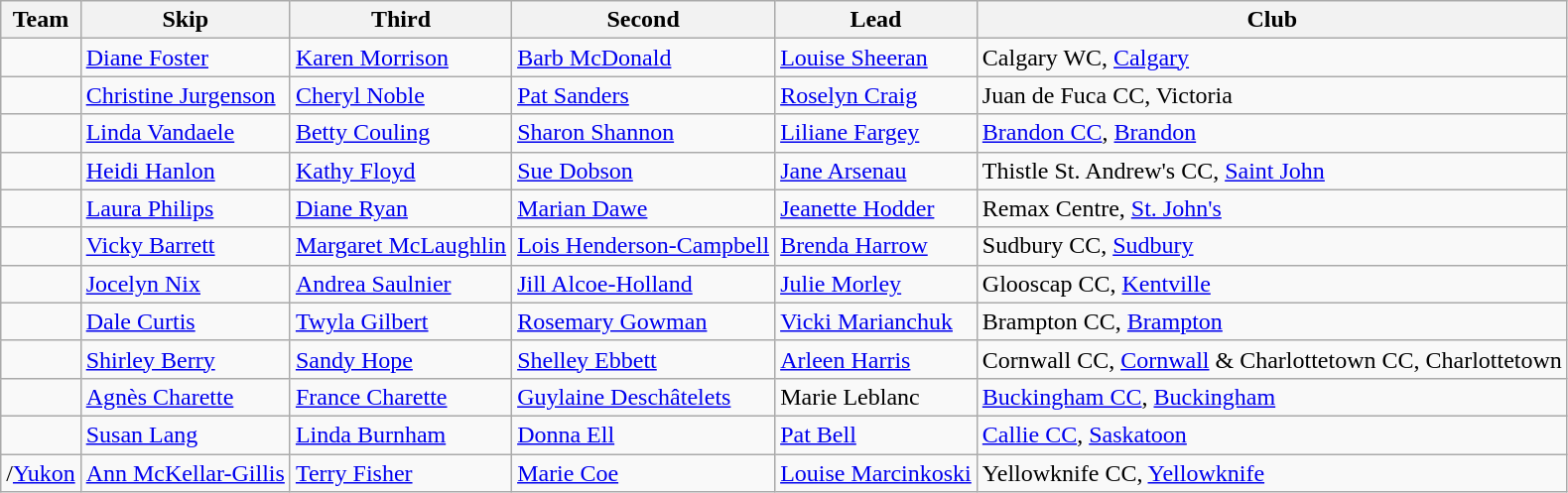<table class="wikitable">
<tr>
<th>Team</th>
<th>Skip</th>
<th>Third</th>
<th>Second</th>
<th>Lead</th>
<th>Club</th>
</tr>
<tr>
<td></td>
<td><a href='#'>Diane Foster</a></td>
<td><a href='#'>Karen Morrison</a></td>
<td><a href='#'>Barb McDonald</a></td>
<td><a href='#'>Louise Sheeran</a></td>
<td>Calgary WC, <a href='#'>Calgary</a></td>
</tr>
<tr>
<td></td>
<td><a href='#'>Christine Jurgenson</a></td>
<td><a href='#'>Cheryl Noble</a></td>
<td><a href='#'>Pat Sanders</a></td>
<td><a href='#'>Roselyn Craig</a></td>
<td>Juan de Fuca CC, Victoria</td>
</tr>
<tr>
<td></td>
<td><a href='#'>Linda Vandaele</a></td>
<td><a href='#'>Betty Couling</a></td>
<td><a href='#'>Sharon Shannon</a></td>
<td><a href='#'>Liliane Fargey</a></td>
<td><a href='#'>Brandon CC</a>, <a href='#'>Brandon</a></td>
</tr>
<tr>
<td></td>
<td><a href='#'>Heidi Hanlon</a></td>
<td><a href='#'>Kathy Floyd</a></td>
<td><a href='#'>Sue Dobson</a></td>
<td><a href='#'>Jane Arsenau</a></td>
<td>Thistle St. Andrew's CC, <a href='#'>Saint John</a></td>
</tr>
<tr>
<td></td>
<td><a href='#'>Laura Philips</a></td>
<td><a href='#'>Diane Ryan</a></td>
<td><a href='#'>Marian Dawe</a></td>
<td><a href='#'>Jeanette Hodder</a></td>
<td>Remax Centre, <a href='#'>St. John's</a></td>
</tr>
<tr>
<td></td>
<td><a href='#'>Vicky Barrett</a></td>
<td><a href='#'>Margaret McLaughlin</a></td>
<td><a href='#'>Lois Henderson-Campbell</a></td>
<td><a href='#'>Brenda Harrow</a></td>
<td>Sudbury CC, <a href='#'>Sudbury</a></td>
</tr>
<tr>
<td></td>
<td><a href='#'>Jocelyn Nix</a></td>
<td><a href='#'>Andrea Saulnier</a></td>
<td><a href='#'>Jill Alcoe-Holland</a></td>
<td><a href='#'>Julie Morley</a></td>
<td>Glooscap CC, <a href='#'>Kentville</a></td>
</tr>
<tr>
<td></td>
<td><a href='#'>Dale Curtis</a></td>
<td><a href='#'>Twyla Gilbert</a></td>
<td><a href='#'>Rosemary Gowman</a></td>
<td><a href='#'>Vicki Marianchuk</a></td>
<td>Brampton CC, <a href='#'>Brampton</a></td>
</tr>
<tr>
<td></td>
<td><a href='#'>Shirley Berry</a></td>
<td><a href='#'>Sandy Hope</a></td>
<td><a href='#'>Shelley Ebbett</a></td>
<td><a href='#'>Arleen Harris</a></td>
<td>Cornwall CC, <a href='#'>Cornwall</a> & Charlottetown CC, Charlottetown</td>
</tr>
<tr>
<td></td>
<td><a href='#'>Agnès Charette</a></td>
<td><a href='#'>France Charette</a></td>
<td><a href='#'>Guylaine Deschâtelets</a></td>
<td>Marie Leblanc</td>
<td><a href='#'>Buckingham CC</a>, <a href='#'>Buckingham</a></td>
</tr>
<tr>
<td></td>
<td><a href='#'>Susan Lang</a></td>
<td><a href='#'>Linda Burnham</a></td>
<td><a href='#'>Donna Ell</a></td>
<td><a href='#'>Pat Bell</a></td>
<td><a href='#'>Callie CC</a>, <a href='#'>Saskatoon</a></td>
</tr>
<tr>
<td>/<a href='#'>Yukon</a></td>
<td><a href='#'>Ann McKellar-Gillis</a></td>
<td><a href='#'>Terry Fisher</a></td>
<td><a href='#'>Marie Coe</a></td>
<td><a href='#'>Louise Marcinkoski</a></td>
<td>Yellowknife CC, <a href='#'>Yellowknife</a></td>
</tr>
</table>
